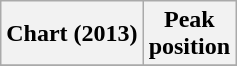<table class="wikitable">
<tr>
<th>Chart (2013)</th>
<th>Peak<br>position</th>
</tr>
<tr>
</tr>
</table>
